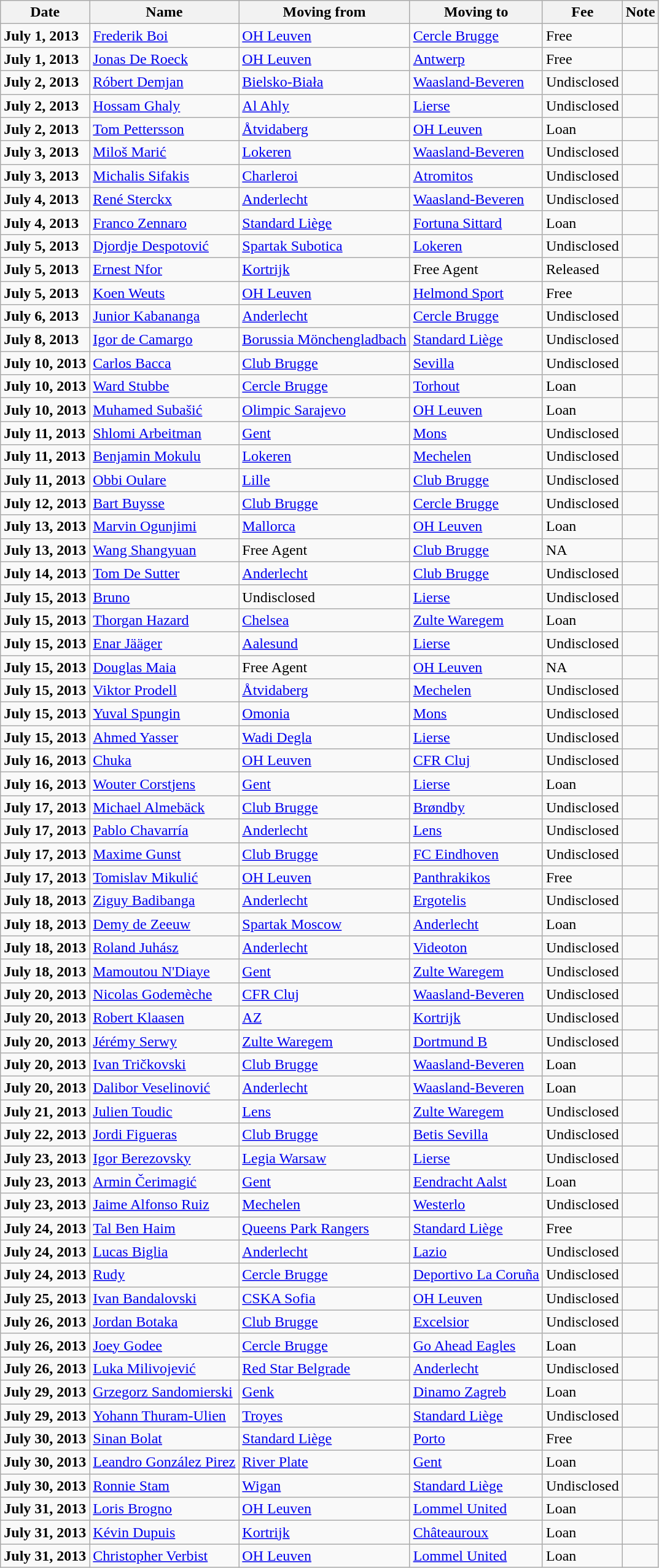<table class="wikitable sortable">
<tr>
<th>Date</th>
<th>Name</th>
<th>Moving from</th>
<th>Moving to</th>
<th>Fee</th>
<th>Note</th>
</tr>
<tr>
<td><strong>July 1, 2013</strong></td>
<td> <a href='#'>Frederik Boi</a></td>
<td> <a href='#'>OH Leuven</a></td>
<td> <a href='#'>Cercle Brugge</a></td>
<td>Free </td>
<td align=center></td>
</tr>
<tr>
<td><strong>July 1, 2013</strong></td>
<td> <a href='#'>Jonas De Roeck</a></td>
<td> <a href='#'>OH Leuven</a></td>
<td> <a href='#'>Antwerp</a></td>
<td>Free </td>
<td></td>
</tr>
<tr>
<td><strong>July 2, 2013</strong></td>
<td> <a href='#'>Róbert Demjan</a></td>
<td> <a href='#'>Bielsko-Biała</a></td>
<td> <a href='#'>Waasland-Beveren</a></td>
<td>Undisclosed </td>
<td></td>
</tr>
<tr>
<td><strong>July 2, 2013</strong></td>
<td> <a href='#'>Hossam Ghaly</a></td>
<td> <a href='#'>Al Ahly</a></td>
<td> <a href='#'>Lierse</a></td>
<td>Undisclosed </td>
<td></td>
</tr>
<tr>
<td><strong>July 2, 2013</strong></td>
<td> <a href='#'>Tom Pettersson</a></td>
<td> <a href='#'>Åtvidaberg</a></td>
<td> <a href='#'>OH Leuven</a></td>
<td>Loan </td>
<td></td>
</tr>
<tr>
<td><strong>July 3, 2013</strong></td>
<td> <a href='#'>Miloš Marić</a></td>
<td> <a href='#'>Lokeren</a></td>
<td> <a href='#'>Waasland-Beveren</a></td>
<td>Undisclosed </td>
<td></td>
</tr>
<tr>
<td><strong>July 3, 2013</strong></td>
<td> <a href='#'>Michalis Sifakis</a></td>
<td> <a href='#'>Charleroi</a></td>
<td> <a href='#'>Atromitos</a></td>
<td>Undisclosed </td>
<td></td>
</tr>
<tr>
<td><strong>July 4, 2013</strong></td>
<td> <a href='#'>René Sterckx</a></td>
<td> <a href='#'>Anderlecht</a></td>
<td> <a href='#'>Waasland-Beveren</a></td>
<td>Undisclosed </td>
<td align=center></td>
</tr>
<tr>
<td><strong>July 4, 2013</strong></td>
<td> <a href='#'>Franco Zennaro</a></td>
<td> <a href='#'>Standard Liège</a></td>
<td> <a href='#'>Fortuna Sittard</a></td>
<td>Loan </td>
<td align=center></td>
</tr>
<tr>
<td><strong>July 5, 2013</strong></td>
<td> <a href='#'>Djordje Despotović</a></td>
<td> <a href='#'>Spartak Subotica</a></td>
<td> <a href='#'>Lokeren</a></td>
<td>Undisclosed </td>
<td></td>
</tr>
<tr>
<td><strong>July 5, 2013</strong></td>
<td> <a href='#'>Ernest Nfor</a></td>
<td> <a href='#'>Kortrijk</a></td>
<td>Free Agent</td>
<td>Released </td>
<td></td>
</tr>
<tr>
<td><strong>July 5, 2013</strong></td>
<td> <a href='#'>Koen Weuts</a></td>
<td> <a href='#'>OH Leuven</a></td>
<td> <a href='#'>Helmond Sport</a></td>
<td>Free </td>
<td></td>
</tr>
<tr>
<td><strong>July 6, 2013</strong></td>
<td> <a href='#'>Junior Kabananga</a></td>
<td> <a href='#'>Anderlecht</a></td>
<td> <a href='#'>Cercle Brugge</a></td>
<td>Undisclosed </td>
<td align=center></td>
</tr>
<tr>
<td><strong>July 8, 2013</strong></td>
<td> <a href='#'>Igor de Camargo</a></td>
<td> <a href='#'>Borussia Mönchengladbach</a></td>
<td> <a href='#'>Standard Liège</a></td>
<td>Undisclosed </td>
<td align=center></td>
</tr>
<tr>
<td><strong>July 10, 2013</strong></td>
<td> <a href='#'>Carlos Bacca</a></td>
<td> <a href='#'>Club Brugge</a></td>
<td> <a href='#'>Sevilla</a></td>
<td>Undisclosed </td>
<td></td>
</tr>
<tr>
<td><strong>July 10, 2013</strong></td>
<td> <a href='#'>Ward Stubbe</a></td>
<td> <a href='#'>Cercle Brugge</a></td>
<td> <a href='#'>Torhout</a></td>
<td>Loan </td>
<td></td>
</tr>
<tr>
<td><strong>July 10, 2013</strong></td>
<td> <a href='#'>Muhamed Subašić</a></td>
<td> <a href='#'>Olimpic Sarajevo</a></td>
<td> <a href='#'>OH Leuven</a></td>
<td>Loan </td>
<td align=center></td>
</tr>
<tr>
<td><strong>July 11, 2013</strong></td>
<td> <a href='#'>Shlomi Arbeitman</a></td>
<td> <a href='#'>Gent</a></td>
<td> <a href='#'>Mons</a></td>
<td>Undisclosed </td>
<td align=center></td>
</tr>
<tr>
<td><strong>July 11, 2013</strong></td>
<td> <a href='#'>Benjamin Mokulu</a></td>
<td> <a href='#'>Lokeren</a></td>
<td> <a href='#'>Mechelen</a></td>
<td>Undisclosed</td>
<td></td>
</tr>
<tr>
<td><strong>July 11, 2013</strong></td>
<td> <a href='#'>Obbi Oulare</a></td>
<td> <a href='#'>Lille</a></td>
<td> <a href='#'>Club Brugge</a></td>
<td>Undisclosed </td>
<td></td>
</tr>
<tr>
<td><strong>July 12, 2013</strong></td>
<td> <a href='#'>Bart Buysse</a></td>
<td> <a href='#'>Club Brugge</a></td>
<td> <a href='#'>Cercle Brugge</a></td>
<td>Undisclosed </td>
<td></td>
</tr>
<tr>
<td><strong>July 13, 2013</strong></td>
<td> <a href='#'>Marvin Ogunjimi</a></td>
<td> <a href='#'>Mallorca</a></td>
<td> <a href='#'>OH Leuven</a></td>
<td>Loan </td>
<td align=center></td>
</tr>
<tr>
<td><strong>July 13, 2013</strong></td>
<td> <a href='#'>Wang Shangyuan</a></td>
<td>Free Agent</td>
<td> <a href='#'>Club Brugge</a></td>
<td>NA </td>
<td></td>
</tr>
<tr>
<td><strong>July 14, 2013</strong></td>
<td> <a href='#'>Tom De Sutter</a></td>
<td> <a href='#'>Anderlecht</a></td>
<td> <a href='#'>Club Brugge</a></td>
<td>Undisclosed </td>
<td></td>
</tr>
<tr>
<td><strong>July 15, 2013</strong></td>
<td> <a href='#'>Bruno</a></td>
<td>Undisclosed</td>
<td> <a href='#'>Lierse</a></td>
<td>Undisclosed </td>
<td></td>
</tr>
<tr>
<td><strong>July 15, 2013</strong></td>
<td> <a href='#'>Thorgan Hazard</a></td>
<td> <a href='#'>Chelsea</a></td>
<td> <a href='#'>Zulte Waregem</a></td>
<td>Loan </td>
<td align=center></td>
</tr>
<tr>
<td><strong>July 15, 2013</strong></td>
<td> <a href='#'>Enar Jääger</a></td>
<td> <a href='#'>Aalesund</a></td>
<td> <a href='#'>Lierse</a></td>
<td>Undisclosed </td>
<td></td>
</tr>
<tr>
<td><strong>July 15, 2013</strong></td>
<td> <a href='#'>Douglas Maia</a></td>
<td>Free Agent</td>
<td> <a href='#'>OH Leuven</a></td>
<td>NA </td>
<td></td>
</tr>
<tr>
<td><strong>July 15, 2013</strong></td>
<td> <a href='#'>Viktor Prodell</a></td>
<td> <a href='#'>Åtvidaberg</a></td>
<td> <a href='#'>Mechelen</a></td>
<td>Undisclosed</td>
<td></td>
</tr>
<tr>
<td><strong>July 15, 2013</strong></td>
<td> <a href='#'>Yuval Spungin</a></td>
<td> <a href='#'>Omonia</a></td>
<td> <a href='#'>Mons</a></td>
<td>Undisclosed </td>
<td></td>
</tr>
<tr>
<td><strong>July 15, 2013</strong></td>
<td> <a href='#'>Ahmed Yasser</a></td>
<td> <a href='#'>Wadi Degla</a></td>
<td> <a href='#'>Lierse</a></td>
<td>Undisclosed </td>
<td align=center></td>
</tr>
<tr>
<td><strong>July 16, 2013</strong></td>
<td> <a href='#'>Chuka</a></td>
<td> <a href='#'>OH Leuven</a></td>
<td> <a href='#'>CFR Cluj</a></td>
<td>Undisclosed </td>
<td></td>
</tr>
<tr>
<td><strong>July 16, 2013</strong></td>
<td> <a href='#'>Wouter Corstjens</a></td>
<td> <a href='#'>Gent</a></td>
<td> <a href='#'>Lierse</a></td>
<td>Loan </td>
<td align=center></td>
</tr>
<tr>
<td><strong>July 17, 2013</strong></td>
<td> <a href='#'>Michael Almebäck</a></td>
<td> <a href='#'>Club Brugge</a></td>
<td> <a href='#'>Brøndby</a></td>
<td>Undisclosed </td>
<td></td>
</tr>
<tr>
<td><strong>July 17, 2013</strong></td>
<td> <a href='#'>Pablo Chavarría</a></td>
<td> <a href='#'>Anderlecht</a></td>
<td> <a href='#'>Lens</a></td>
<td>Undisclosed </td>
<td align=center></td>
</tr>
<tr>
<td><strong>July 17, 2013</strong></td>
<td> <a href='#'>Maxime Gunst</a></td>
<td> <a href='#'>Club Brugge</a></td>
<td> <a href='#'>FC Eindhoven</a></td>
<td>Undisclosed </td>
<td align=center></td>
</tr>
<tr>
<td><strong>July 17, 2013</strong></td>
<td> <a href='#'>Tomislav Mikulić</a></td>
<td> <a href='#'>OH Leuven</a></td>
<td> <a href='#'>Panthrakikos</a></td>
<td>Free </td>
<td></td>
</tr>
<tr>
<td><strong>July 18, 2013</strong></td>
<td> <a href='#'>Ziguy Badibanga</a></td>
<td> <a href='#'>Anderlecht</a></td>
<td> <a href='#'>Ergotelis</a></td>
<td>Undisclosed </td>
<td align=center></td>
</tr>
<tr>
<td><strong>July 18, 2013</strong></td>
<td> <a href='#'>Demy de Zeeuw</a></td>
<td> <a href='#'>Spartak Moscow</a></td>
<td> <a href='#'>Anderlecht</a></td>
<td>Loan </td>
<td align=center></td>
</tr>
<tr>
<td><strong>July 18, 2013</strong></td>
<td> <a href='#'>Roland Juhász</a></td>
<td> <a href='#'>Anderlecht</a></td>
<td> <a href='#'>Videoton</a></td>
<td>Undisclosed </td>
<td align=center></td>
</tr>
<tr>
<td><strong>July 18, 2013</strong></td>
<td> <a href='#'>Mamoutou N'Diaye</a></td>
<td> <a href='#'>Gent</a></td>
<td> <a href='#'>Zulte Waregem</a></td>
<td>Undisclosed </td>
<td></td>
</tr>
<tr>
<td><strong>July 20, 2013</strong></td>
<td> <a href='#'>Nicolas Godemèche</a></td>
<td> <a href='#'>CFR Cluj</a></td>
<td> <a href='#'>Waasland-Beveren</a></td>
<td>Undisclosed </td>
<td></td>
</tr>
<tr>
<td><strong>July 20, 2013</strong></td>
<td> <a href='#'>Robert Klaasen</a></td>
<td> <a href='#'>AZ</a></td>
<td> <a href='#'>Kortrijk</a></td>
<td>Undisclosed </td>
<td></td>
</tr>
<tr>
<td><strong>July 20, 2013</strong></td>
<td> <a href='#'>Jérémy Serwy</a></td>
<td> <a href='#'>Zulte Waregem</a></td>
<td> <a href='#'>Dortmund B</a></td>
<td>Undisclosed </td>
<td align=center></td>
</tr>
<tr>
<td><strong>July 20, 2013</strong></td>
<td> <a href='#'>Ivan Tričkovski</a></td>
<td> <a href='#'>Club Brugge</a></td>
<td> <a href='#'>Waasland-Beveren</a></td>
<td>Loan </td>
<td></td>
</tr>
<tr>
<td><strong>July 20, 2013</strong></td>
<td> <a href='#'>Dalibor Veselinović</a></td>
<td> <a href='#'>Anderlecht</a></td>
<td> <a href='#'>Waasland-Beveren</a></td>
<td>Loan </td>
<td align=center></td>
</tr>
<tr>
<td><strong>July 21, 2013</strong></td>
<td> <a href='#'>Julien Toudic</a></td>
<td> <a href='#'>Lens</a></td>
<td> <a href='#'>Zulte Waregem</a></td>
<td>Undisclosed </td>
<td align=center></td>
</tr>
<tr>
<td><strong>July 22, 2013</strong></td>
<td> <a href='#'>Jordi Figueras</a></td>
<td> <a href='#'>Club Brugge</a></td>
<td> <a href='#'>Betis Sevilla</a></td>
<td>Undisclosed </td>
<td align=center></td>
</tr>
<tr>
<td><strong>July 23, 2013</strong></td>
<td> <a href='#'>Igor Berezovsky</a></td>
<td> <a href='#'>Legia Warsaw</a></td>
<td> <a href='#'>Lierse</a></td>
<td>Undisclosed </td>
<td></td>
</tr>
<tr>
<td><strong>July 23, 2013</strong></td>
<td> <a href='#'>Armin Čerimagić</a></td>
<td> <a href='#'>Gent</a></td>
<td> <a href='#'>Eendracht Aalst</a></td>
<td>Loan </td>
<td align=center></td>
</tr>
<tr>
<td><strong>July 23, 2013</strong></td>
<td> <a href='#'>Jaime Alfonso Ruiz</a></td>
<td> <a href='#'>Mechelen</a></td>
<td> <a href='#'>Westerlo</a></td>
<td>Undisclosed </td>
<td></td>
</tr>
<tr>
<td><strong>July 24, 2013</strong></td>
<td> <a href='#'>Tal Ben Haim</a></td>
<td> <a href='#'>Queens Park Rangers</a></td>
<td> <a href='#'>Standard Liège</a></td>
<td>Free </td>
<td></td>
</tr>
<tr>
<td><strong>July 24, 2013</strong></td>
<td> <a href='#'>Lucas Biglia</a></td>
<td> <a href='#'>Anderlecht</a></td>
<td> <a href='#'>Lazio</a></td>
<td>Undisclosed </td>
<td></td>
</tr>
<tr>
<td><strong>July 24, 2013</strong></td>
<td> <a href='#'>Rudy</a></td>
<td> <a href='#'>Cercle Brugge</a></td>
<td> <a href='#'>Deportivo La Coruña</a></td>
<td>Undisclosed </td>
<td></td>
</tr>
<tr>
<td><strong>July 25, 2013</strong></td>
<td> <a href='#'>Ivan Bandalovski</a></td>
<td> <a href='#'>CSKA Sofia</a></td>
<td> <a href='#'>OH Leuven</a></td>
<td>Undisclosed </td>
<td></td>
</tr>
<tr>
<td><strong>July 26, 2013</strong></td>
<td> <a href='#'>Jordan Botaka</a></td>
<td> <a href='#'>Club Brugge</a></td>
<td> <a href='#'>Excelsior</a></td>
<td>Undisclosed </td>
<td align=center></td>
</tr>
<tr>
<td><strong>July 26, 2013</strong></td>
<td> <a href='#'>Joey Godee</a></td>
<td> <a href='#'>Cercle Brugge</a></td>
<td> <a href='#'>Go Ahead Eagles</a></td>
<td>Loan </td>
<td></td>
</tr>
<tr>
<td><strong>July 26, 2013</strong></td>
<td> <a href='#'>Luka Milivojević</a></td>
<td> <a href='#'>Red Star Belgrade</a></td>
<td> <a href='#'>Anderlecht</a></td>
<td>Undisclosed </td>
<td></td>
</tr>
<tr>
<td><strong>July 29, 2013</strong></td>
<td> <a href='#'>Grzegorz Sandomierski</a></td>
<td> <a href='#'>Genk</a></td>
<td> <a href='#'>Dinamo Zagreb</a></td>
<td>Loan </td>
<td align=center></td>
</tr>
<tr>
<td><strong>July 29, 2013</strong></td>
<td> <a href='#'>Yohann Thuram-Ulien</a></td>
<td> <a href='#'>Troyes</a></td>
<td> <a href='#'>Standard Liège</a></td>
<td>Undisclosed </td>
<td></td>
</tr>
<tr>
<td><strong>July 30, 2013</strong></td>
<td> <a href='#'>Sinan Bolat</a></td>
<td> <a href='#'>Standard Liège</a></td>
<td> <a href='#'>Porto</a></td>
<td>Free </td>
<td></td>
</tr>
<tr>
<td><strong>July 30, 2013</strong></td>
<td> <a href='#'>Leandro González Pirez</a></td>
<td> <a href='#'>River Plate</a></td>
<td> <a href='#'>Gent</a></td>
<td>Loan </td>
<td></td>
</tr>
<tr>
<td><strong>July 30, 2013</strong></td>
<td> <a href='#'>Ronnie Stam</a></td>
<td> <a href='#'>Wigan</a></td>
<td> <a href='#'>Standard Liège</a></td>
<td>Undisclosed </td>
<td></td>
</tr>
<tr>
<td><strong>July 31, 2013</strong></td>
<td> <a href='#'>Loris Brogno</a></td>
<td> <a href='#'>OH Leuven</a></td>
<td> <a href='#'>Lommel United</a></td>
<td>Loan </td>
<td></td>
</tr>
<tr>
<td><strong>July 31, 2013</strong></td>
<td> <a href='#'>Kévin Dupuis</a></td>
<td> <a href='#'>Kortrijk</a></td>
<td> <a href='#'>Châteauroux</a></td>
<td>Loan </td>
<td></td>
</tr>
<tr>
<td><strong>July 31, 2013</strong></td>
<td> <a href='#'>Christopher Verbist</a></td>
<td> <a href='#'>OH Leuven</a></td>
<td> <a href='#'>Lommel United</a></td>
<td>Loan </td>
<td></td>
</tr>
</table>
